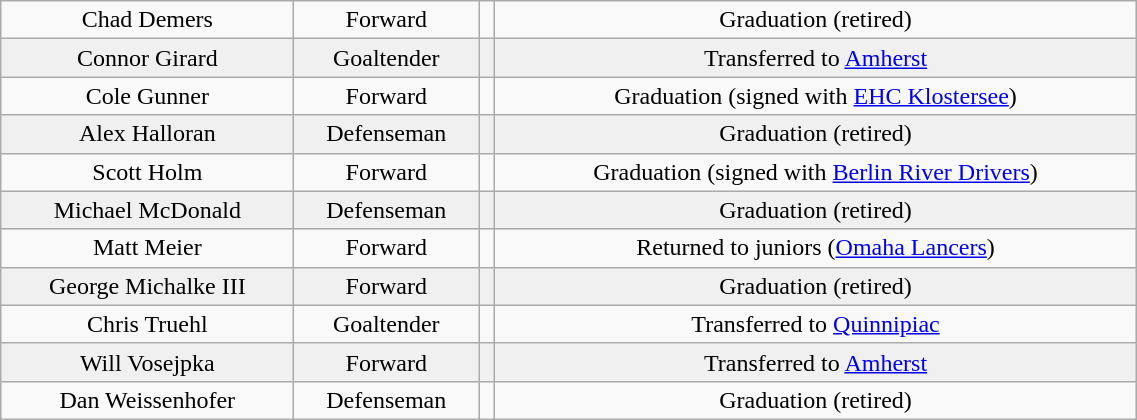<table class="wikitable" width="60%">
<tr align="center" bgcolor="">
<td>Chad Demers</td>
<td>Forward</td>
<td></td>
<td>Graduation (retired)</td>
</tr>
<tr align="center" bgcolor="f0f0f0">
<td>Connor Girard</td>
<td>Goaltender</td>
<td></td>
<td>Transferred to <a href='#'>Amherst</a></td>
</tr>
<tr align="center" bgcolor="">
<td>Cole Gunner</td>
<td>Forward</td>
<td></td>
<td>Graduation (signed with <a href='#'>EHC Klostersee</a>)</td>
</tr>
<tr align="center" bgcolor="f0f0f0">
<td>Alex Halloran</td>
<td>Defenseman</td>
<td></td>
<td>Graduation (retired)</td>
</tr>
<tr align="center" bgcolor="">
<td>Scott Holm</td>
<td>Forward</td>
<td></td>
<td>Graduation (signed with <a href='#'>Berlin River Drivers</a>)</td>
</tr>
<tr align="center" bgcolor="f0f0f0">
<td>Michael McDonald</td>
<td>Defenseman</td>
<td></td>
<td>Graduation (retired)</td>
</tr>
<tr align="center" bgcolor="">
<td>Matt Meier</td>
<td>Forward</td>
<td></td>
<td>Returned to juniors (<a href='#'>Omaha Lancers</a>)</td>
</tr>
<tr align="center" bgcolor="f0f0f0">
<td>George Michalke III</td>
<td>Forward</td>
<td></td>
<td>Graduation (retired)</td>
</tr>
<tr align="center" bgcolor="">
<td>Chris Truehl</td>
<td>Goaltender</td>
<td></td>
<td>Transferred to <a href='#'>Quinnipiac</a></td>
</tr>
<tr align="center" bgcolor="f0f0f0">
<td>Will Vosejpka</td>
<td>Forward</td>
<td></td>
<td>Transferred to <a href='#'>Amherst</a></td>
</tr>
<tr align="center" bgcolor="">
<td>Dan Weissenhofer</td>
<td>Defenseman</td>
<td></td>
<td>Graduation (retired)</td>
</tr>
</table>
